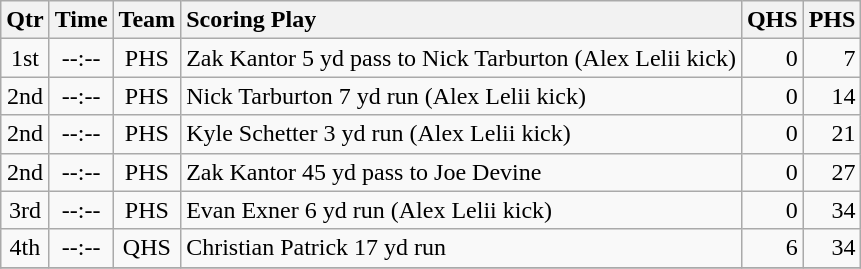<table class="wikitable">
<tr>
<th style="text-align: center;">Qtr</th>
<th style="text-align: center;">Time</th>
<th style="text-align: center;">Team</th>
<th style="text-align: left;">Scoring Play</th>
<th style="text-align: right;">QHS</th>
<th style="text-align: right;">PHS</th>
</tr>
<tr>
<td style="text-align: center;">1st</td>
<td style="text-align: center;">--:--</td>
<td style="text-align: center;">PHS</td>
<td style="text-align: left;">Zak Kantor 5 yd pass to Nick Tarburton (Alex Lelii kick)</td>
<td style="text-align: right;">0</td>
<td style="text-align: right;">7</td>
</tr>
<tr>
<td style="text-align: center;">2nd</td>
<td style="text-align: center;">--:--</td>
<td style="text-align: center;">PHS</td>
<td style="text-align: left;">Nick Tarburton 7 yd run (Alex Lelii kick)</td>
<td style="text-align: right;">0</td>
<td style="text-align: right;">14</td>
</tr>
<tr>
<td style="text-align: center;">2nd</td>
<td style="text-align: center;">--:--</td>
<td style="text-align: center;">PHS</td>
<td style="text-align: left;">Kyle Schetter 3 yd run (Alex Lelii kick)</td>
<td style="text-align: right;">0</td>
<td style="text-align: right;">21</td>
</tr>
<tr>
<td style="text-align: center;">2nd</td>
<td style="text-align: center;">--:--</td>
<td style="text-align: center;">PHS</td>
<td style="text-align: left;">Zak Kantor 45 yd pass to Joe Devine</td>
<td style="text-align: right;">0</td>
<td style="text-align: right;">27</td>
</tr>
<tr>
<td style="text-align: center;">3rd</td>
<td style="text-align: center;">--:--</td>
<td style="text-align: center;">PHS</td>
<td style="text-align: left;">Evan Exner 6 yd run (Alex Lelii kick)</td>
<td style="text-align: right;">0</td>
<td style="text-align: right;">34</td>
</tr>
<tr>
<td style="text-align: center;">4th</td>
<td style="text-align: center;">--:--</td>
<td style="text-align: center;">QHS</td>
<td style="text-align: left;">Christian Patrick 17 yd run</td>
<td style="text-align: right;">6</td>
<td style="text-align: right;">34</td>
</tr>
<tr>
</tr>
</table>
